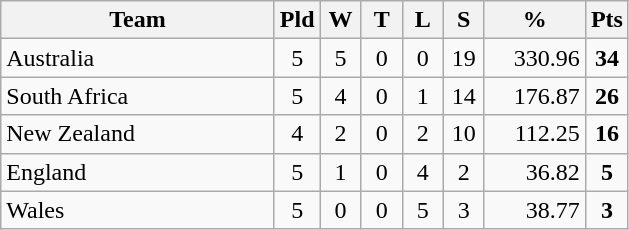<table class="wikitable" border="1" style="text-align:center;">
<tr>
<th width=175>Team</th>
<th width=20 abbr="Played">Pld</th>
<th width=20 abbr="Won">W</th>
<th width=20 abbr="Tied">T</th>
<th width=20 abbr="Lost">L</th>
<th width=20 abbr="Skins">S</th>
<th width=60 abbr="Percentage">%</th>
<th width=20 abbr="Points">Pts</th>
</tr>
<tr style="background:#f9f9f9;">
<td style="text-align:left;"> Australia</td>
<td>5</td>
<td>5</td>
<td>0</td>
<td>0</td>
<td>19</td>
<td style="text-align:right;">330.96</td>
<td><strong>34</strong></td>
</tr>
<tr style="background:#f9f9f9;">
<td style="text-align:left;"> South Africa</td>
<td>5</td>
<td>4</td>
<td>0</td>
<td>1</td>
<td>14</td>
<td style="text-align:right;">176.87</td>
<td><strong>26</strong></td>
</tr>
<tr style="background:#f9f9f9;">
<td style="text-align:left;"> New Zealand</td>
<td>4</td>
<td>2</td>
<td>0</td>
<td>2</td>
<td>10</td>
<td style="text-align:right;">112.25</td>
<td><strong>16</strong></td>
</tr>
<tr style="background:#f9f9f9;">
<td style="text-align:left;"> England</td>
<td>5</td>
<td>1</td>
<td>0</td>
<td>4</td>
<td>2</td>
<td style="text-align:right;">36.82</td>
<td><strong>5</strong></td>
</tr>
<tr style="background:#f9f9f9;">
<td style="text-align:left;"> Wales</td>
<td>5</td>
<td>0</td>
<td>0</td>
<td>5</td>
<td>3</td>
<td style="text-align:right;">38.77</td>
<td><strong>3</strong></td>
</tr>
</table>
